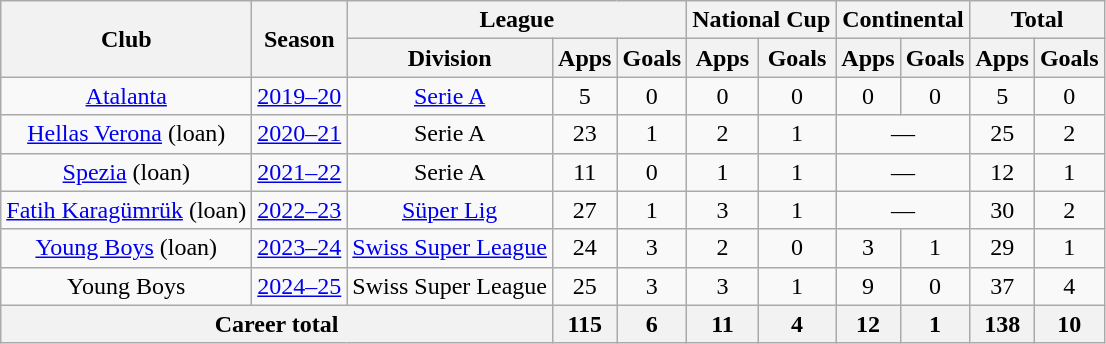<table class="wikitable" style="text-align:center">
<tr>
<th rowspan="2">Club</th>
<th rowspan="2">Season</th>
<th colspan="3">League</th>
<th colspan="2">National Cup</th>
<th colspan="2">Continental</th>
<th colspan="2">Total</th>
</tr>
<tr>
<th>Division</th>
<th>Apps</th>
<th>Goals</th>
<th>Apps</th>
<th>Goals</th>
<th>Apps</th>
<th>Goals</th>
<th>Apps</th>
<th>Goals</th>
</tr>
<tr>
<td><a href='#'>Atalanta</a></td>
<td><a href='#'>2019–20</a></td>
<td><a href='#'>Serie A</a></td>
<td>5</td>
<td>0</td>
<td>0</td>
<td>0</td>
<td>0</td>
<td>0</td>
<td>5</td>
<td>0</td>
</tr>
<tr>
<td><a href='#'>Hellas Verona</a> (loan)</td>
<td><a href='#'>2020–21</a></td>
<td>Serie A</td>
<td>23</td>
<td>1</td>
<td>2</td>
<td>1</td>
<td colspan="2">—</td>
<td>25</td>
<td>2</td>
</tr>
<tr>
<td><a href='#'>Spezia</a> (loan)</td>
<td><a href='#'>2021–22</a></td>
<td>Serie A</td>
<td>11</td>
<td>0</td>
<td>1</td>
<td>1</td>
<td colspan="2">—</td>
<td>12</td>
<td>1</td>
</tr>
<tr>
<td><a href='#'>Fatih Karagümrük</a> (loan)</td>
<td><a href='#'>2022–23</a></td>
<td><a href='#'>Süper Lig</a></td>
<td>27</td>
<td>1</td>
<td>3</td>
<td>1</td>
<td colspan="2">—</td>
<td>30</td>
<td>2</td>
</tr>
<tr>
<td><a href='#'>Young Boys</a> (loan)</td>
<td><a href='#'>2023–24</a></td>
<td><a href='#'>Swiss Super League</a></td>
<td>24</td>
<td>3</td>
<td>2</td>
<td>0</td>
<td>3</td>
<td>1</td>
<td>29</td>
<td>1</td>
</tr>
<tr>
<td>Young Boys</td>
<td><a href='#'>2024–25</a></td>
<td>Swiss Super League</td>
<td>25</td>
<td>3</td>
<td>3</td>
<td>1</td>
<td>9</td>
<td>0</td>
<td>37</td>
<td>4</td>
</tr>
<tr>
<th colspan="3">Career total</th>
<th>115</th>
<th>6</th>
<th>11</th>
<th>4</th>
<th>12</th>
<th>1</th>
<th>138</th>
<th>10</th>
</tr>
</table>
